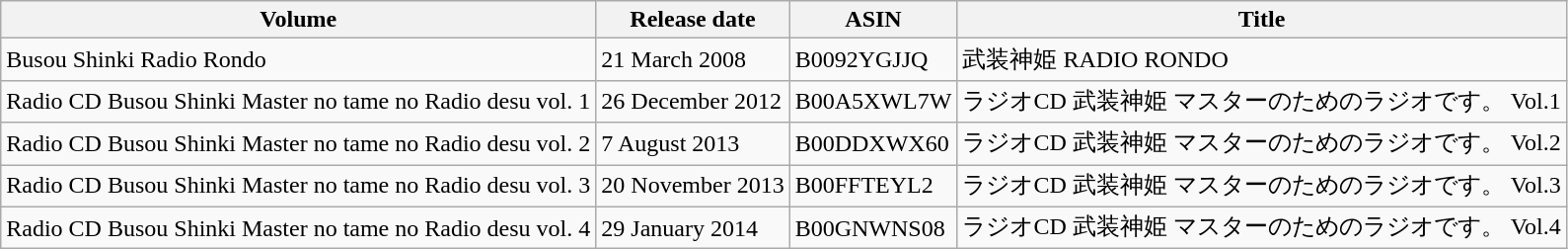<table class="wikitable sortable">
<tr>
<th>Volume</th>
<th>Release date</th>
<th>ASIN</th>
<th>Title</th>
</tr>
<tr>
<td>Busou Shinki Radio Rondo</td>
<td>21 March 2008</td>
<td>B0092YGJJQ</td>
<td>武装神姫 RADIO RONDO</td>
</tr>
<tr>
<td>Radio CD Busou Shinki Master no tame no Radio desu vol. 1</td>
<td>26 December 2012</td>
<td>B00A5XWL7W</td>
<td>ラジオCD 武装神姫 マスターのためのラジオです。 Vol.1</td>
</tr>
<tr>
<td>Radio CD Busou Shinki Master no tame no Radio desu vol. 2</td>
<td>7 August 2013</td>
<td>B00DDXWX60</td>
<td>ラジオCD 武装神姫 マスターのためのラジオです。 Vol.2</td>
</tr>
<tr>
<td>Radio CD Busou Shinki Master no tame no Radio desu vol. 3</td>
<td>20 November 2013</td>
<td>B00FFTEYL2</td>
<td>ラジオCD 武装神姫 マスターのためのラジオです。 Vol.3</td>
</tr>
<tr>
<td>Radio CD Busou Shinki Master no tame no Radio desu vol. 4</td>
<td>29 January 2014</td>
<td>B00GNWNS08</td>
<td>ラジオCD 武装神姫 マスターのためのラジオです。 Vol.4</td>
</tr>
</table>
